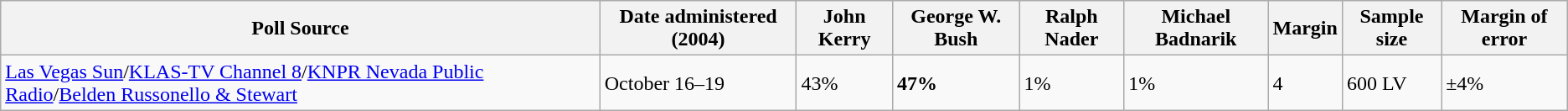<table class="wikitable">
<tr>
<th>Poll Source</th>
<th>Date administered (2004)</th>
<th>John Kerry</th>
<th>George W. Bush</th>
<th>Ralph Nader</th>
<th>Michael Badnarik</th>
<th>Margin</th>
<th>Sample size</th>
<th>Margin of error</th>
</tr>
<tr>
<td><a href='#'>Las Vegas Sun</a>/<a href='#'>KLAS-TV Channel 8</a>/<a href='#'>KNPR Nevada Public Radio</a>/<a href='#'>Belden Russonello & Stewart</a></td>
<td>October 16–19</td>
<td>43%</td>
<td><strong>47%</strong></td>
<td>1%</td>
<td>1%</td>
<td>4</td>
<td>600 LV</td>
<td>±4%</td>
</tr>
</table>
